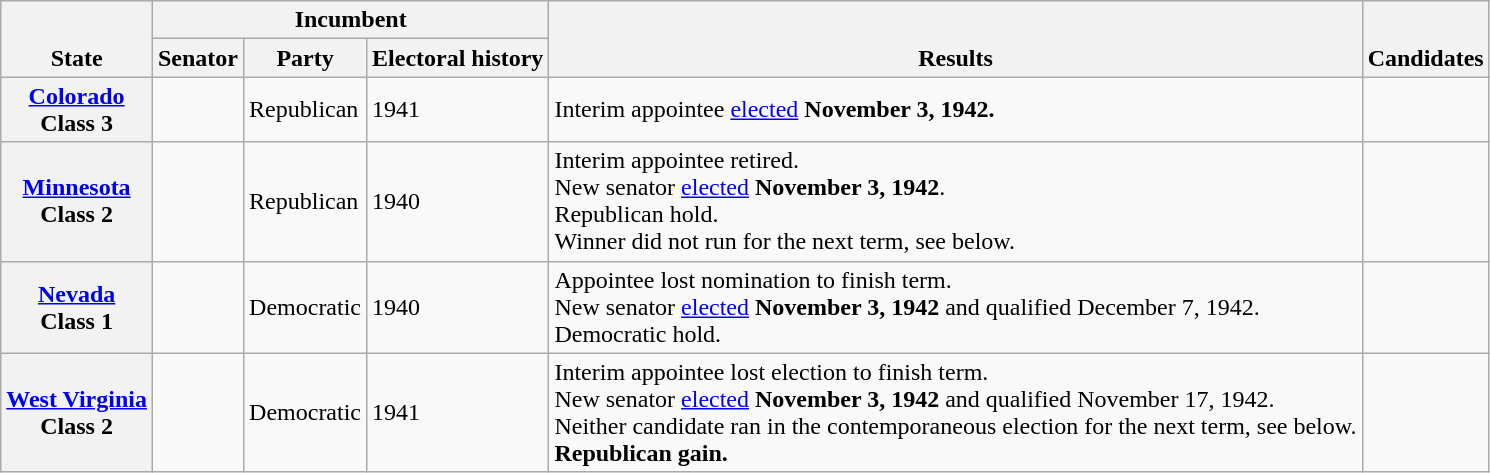<table class="wikitable sortable">
<tr valign=bottom>
<th rowspan=2>State</th>
<th colspan=3>Incumbent</th>
<th rowspan=2>Results</th>
<th rowspan=2>Candidates</th>
</tr>
<tr>
<th>Senator</th>
<th>Party</th>
<th>Electoral history</th>
</tr>
<tr>
<th><a href='#'>Colorado</a><br>Class 3</th>
<td></td>
<td>Republican</td>
<td>1941 </td>
<td>Interim appointee <a href='#'>elected</a> <strong>November 3, 1942.</strong></td>
<td nowrap></td>
</tr>
<tr>
<th><a href='#'>Minnesota</a><br>Class 2</th>
<td></td>
<td>Republican</td>
<td>1940 </td>
<td>Interim appointee retired.<br>New senator <a href='#'>elected</a> <strong>November 3, 1942</strong>.<br>Republican hold.<br>Winner did not run for the next term, see below.</td>
<td nowrap></td>
</tr>
<tr>
<th><a href='#'>Nevada</a><br>Class 1</th>
<td></td>
<td>Democratic</td>
<td>1940 </td>
<td>Appointee lost nomination to finish term.<br>New senator <a href='#'>elected</a> <strong>November 3, 1942</strong> and qualified December 7, 1942.<br>Democratic hold.</td>
<td nowrap></td>
</tr>
<tr>
<th><a href='#'>West Virginia</a><br>Class 2</th>
<td></td>
<td>Democratic</td>
<td>1941 </td>
<td>Interim appointee lost election to finish term.<br>New senator <a href='#'>elected</a> <strong>November 3, 1942</strong> and qualified November 17, 1942.<br>Neither candidate ran in the contemporaneous election for the next term, see below.<br><strong>Republican gain.</strong></td>
<td nowrap></td>
</tr>
</table>
